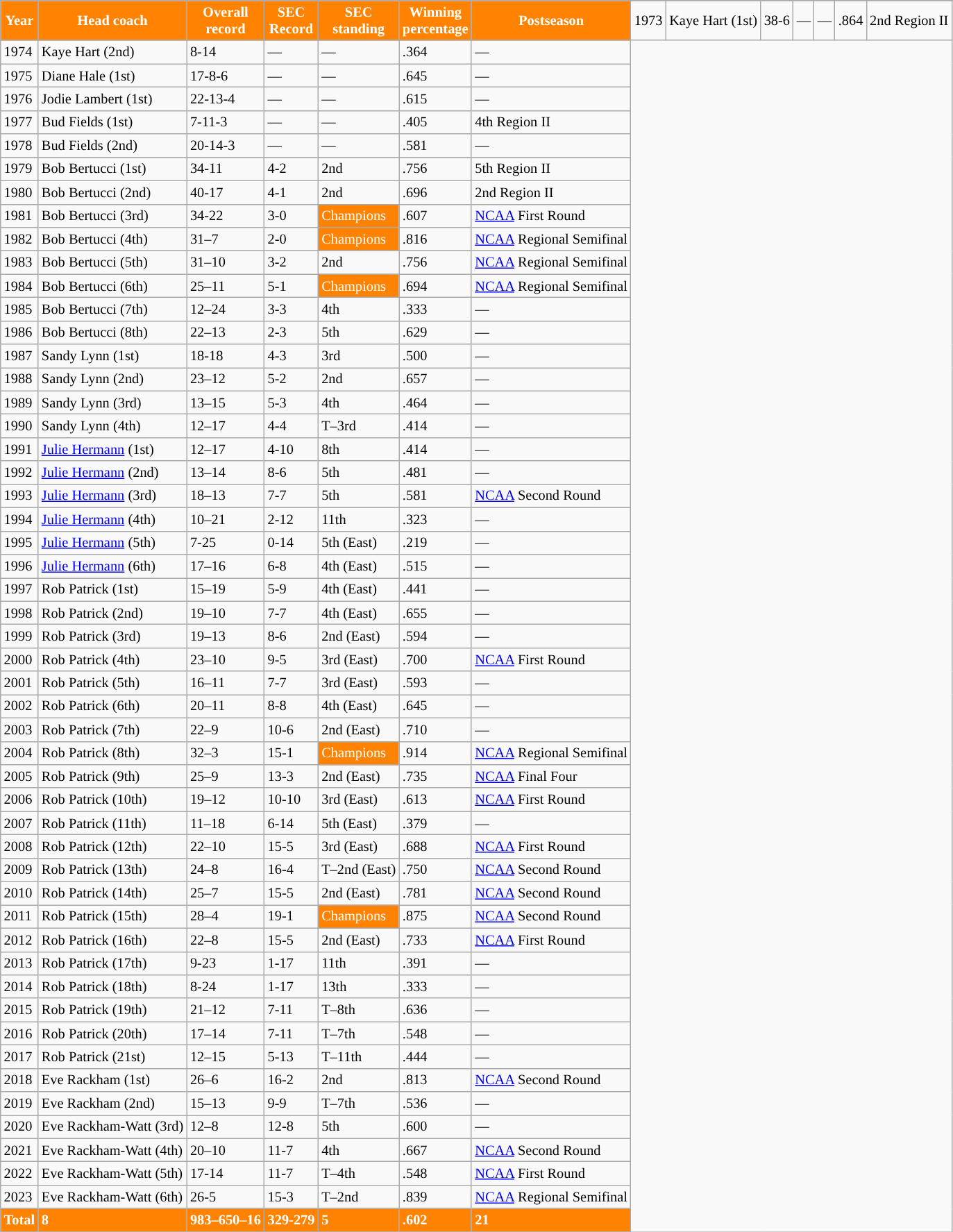<table class="wikitable sortable" style="font-size:85%;">
<tr>
<th rowspan="2" style="background: #FF8200; color:white;">Year</th>
<th rowspan="2" style="background: #FF8200; color:white;">Head coach</th>
<th rowspan="2" style="background: #FF8200; color:white;">Overall <br> record</th>
<th rowspan="2" style="background: #FF8200; color:white;">SEC<br>Record</th>
<th rowspan="2" style="background: #FF8200; color:white;">SEC<br>standing</th>
<th rowspan="2" style="background: #FF8200; color:white;">Winning <br> percentage</th>
<th rowspan="2" style="background: #FF8200; color:white;">Postseason<br></th>
</tr>
<tr>
<td>1973</td>
<td>Kaye Hart (1st)</td>
<td>38-6</td>
<td>—</td>
<td>—</td>
<td>.864</td>
<td>2nd Region II</td>
</tr>
<tr>
<td>1974</td>
<td>Kaye Hart (2nd)</td>
<td>8-14</td>
<td>—</td>
<td>—</td>
<td>.364</td>
<td>—</td>
</tr>
<tr>
<td>1975</td>
<td>Diane Hale (1st)</td>
<td>17-8-6</td>
<td>—</td>
<td>—</td>
<td>.645</td>
<td>—</td>
</tr>
<tr>
<td>1976</td>
<td>Jodie Lambert (1st)</td>
<td>22-13-4</td>
<td>—</td>
<td>—</td>
<td>.615</td>
<td>—</td>
</tr>
<tr>
<td>1977</td>
<td>Bud Fields (1st)</td>
<td>7-11-3</td>
<td>—</td>
<td>—</td>
<td>.405</td>
<td>4th Region II</td>
</tr>
<tr>
<td>1978</td>
<td>Bud Fields (2nd)</td>
<td>20-14-3</td>
<td>—</td>
<td>—</td>
<td>.581</td>
<td>—</td>
</tr>
<tr>
</tr>
<tr>
<td>1979</td>
<td>Bob Bertucci (1st)</td>
<td>34-11</td>
<td>4-2</td>
<td>2nd</td>
<td>.756</td>
<td>5th Region II</td>
</tr>
<tr>
<td>1980</td>
<td>Bob Bertucci (2nd)</td>
<td>40-17</td>
<td>4-1</td>
<td>2nd</td>
<td>.696</td>
<td>2nd Region II</td>
</tr>
<tr>
<td>1981</td>
<td>Bob Bertucci (3rd)</td>
<td>34-22</td>
<td>3-0</td>
<td colspan="1" style="background: #FF8200; color:white;">Champions</td>
<td>.607</td>
<td><a href='#'>NCAA</a> First Round</td>
</tr>
<tr>
<td>1982</td>
<td>Bob Bertucci (4th)</td>
<td>31–7</td>
<td>2-0</td>
<td colspan="1" style="background: #FF8200; color:white;">Champions</td>
<td>.816</td>
<td><a href='#'>NCAA</a> Regional Semifinal</td>
</tr>
<tr>
<td>1983</td>
<td>Bob Bertucci (5th)</td>
<td>31–10</td>
<td>3-2</td>
<td>2nd</td>
<td>.756</td>
<td><a href='#'>NCAA</a> Regional Semifinal</td>
</tr>
<tr>
<td>1984</td>
<td>Bob Bertucci (6th)</td>
<td>25–11</td>
<td>5-1</td>
<td colspan="1" style="background: #FF8200; color:white;">Champions</td>
<td>.694</td>
<td><a href='#'>NCAA</a> Regional Semifinal</td>
</tr>
<tr>
<td>1985</td>
<td>Bob Bertucci (7th)</td>
<td>12–24</td>
<td>3-3</td>
<td>4th</td>
<td>.333</td>
<td>—</td>
</tr>
<tr>
<td>1986</td>
<td>Bob Bertucci (8th)</td>
<td>22–13</td>
<td>2-3</td>
<td>5th</td>
<td>.629</td>
<td>—</td>
</tr>
<tr>
<td>1987</td>
<td>Sandy Lynn (1st)</td>
<td>18-18</td>
<td>4-3</td>
<td>3rd</td>
<td>.500</td>
<td>—</td>
</tr>
<tr>
<td>1988</td>
<td>Sandy Lynn (2nd)</td>
<td>23–12</td>
<td>5-2</td>
<td>2nd</td>
<td>.657</td>
<td>—</td>
</tr>
<tr>
<td>1989</td>
<td>Sandy Lynn (3rd)</td>
<td>13–15</td>
<td>5-3</td>
<td>4th</td>
<td>.464</td>
<td>—</td>
</tr>
<tr>
<td>1990</td>
<td>Sandy Lynn (4th)</td>
<td>12–17</td>
<td>4-4</td>
<td>T–3rd</td>
<td>.414</td>
<td>—</td>
</tr>
<tr>
<td>1991</td>
<td><a href='#'>Julie Hermann</a> (1st)</td>
<td>12–17</td>
<td>4-10</td>
<td>8th</td>
<td>.414</td>
<td>—</td>
</tr>
<tr>
<td>1992</td>
<td><a href='#'>Julie Hermann</a> (2nd)</td>
<td>13–14</td>
<td>8-6</td>
<td>5th</td>
<td>.481</td>
<td>—</td>
</tr>
<tr>
<td>1993</td>
<td><a href='#'>Julie Hermann</a> (3rd)</td>
<td>18–13</td>
<td>7-7</td>
<td>5th</td>
<td>.581</td>
<td><a href='#'>NCAA</a> Second Round</td>
</tr>
<tr>
<td>1994</td>
<td><a href='#'>Julie Hermann</a> (4th)</td>
<td>10–21</td>
<td>2-12</td>
<td>11th</td>
<td>.323</td>
<td>—</td>
</tr>
<tr>
<td>1995</td>
<td><a href='#'>Julie Hermann</a> (5th)</td>
<td>7-25</td>
<td>0-14</td>
<td>5th (East)</td>
<td>.219</td>
<td>—</td>
</tr>
<tr>
<td>1996</td>
<td><a href='#'>Julie Hermann</a> (6th)</td>
<td>17–16</td>
<td>6-8</td>
<td>4th (East)</td>
<td>.515</td>
<td>—</td>
</tr>
<tr>
<td>1997</td>
<td>Rob Patrick (1st)</td>
<td>15–19</td>
<td>5-9</td>
<td>4th (East)</td>
<td>.441</td>
<td>—</td>
</tr>
<tr>
<td>1998</td>
<td>Rob Patrick (2nd)</td>
<td>19–10</td>
<td>7-7</td>
<td>4th (East)</td>
<td>.655</td>
<td>—</td>
</tr>
<tr>
<td>1999</td>
<td>Rob Patrick (3rd)</td>
<td>19–13</td>
<td>8-6</td>
<td>2nd (East)</td>
<td>.594</td>
<td>—</td>
</tr>
<tr>
<td>2000</td>
<td>Rob Patrick (4th)</td>
<td>23–10</td>
<td>9-5</td>
<td>3rd (East)</td>
<td>.700</td>
<td><a href='#'>NCAA</a> First Round</td>
</tr>
<tr>
<td>2001</td>
<td>Rob Patrick (5th)</td>
<td>16–11</td>
<td>7-7</td>
<td>3rd (East)</td>
<td>.593</td>
<td>—</td>
</tr>
<tr>
<td>2002</td>
<td>Rob Patrick (6th)</td>
<td>20–11</td>
<td>8-8</td>
<td>4th (East)</td>
<td>.645</td>
<td>—</td>
</tr>
<tr>
<td>2003</td>
<td>Rob Patrick (7th)</td>
<td>22–9</td>
<td>10-6</td>
<td>2nd (East)</td>
<td>.710</td>
<td>—</td>
</tr>
<tr>
<td>2004</td>
<td>Rob Patrick (8th)</td>
<td>32–3</td>
<td>15-1</td>
<td colspan="1" style="background: #FF8200; color:white;">Champions</td>
<td>.914</td>
<td><a href='#'>NCAA</a> Regional Semifinal</td>
</tr>
<tr>
<td>2005</td>
<td>Rob Patrick (9th)</td>
<td>25–9</td>
<td>13-3</td>
<td>2nd (East)</td>
<td>.735</td>
<td><a href='#'>NCAA</a> Final Four</td>
</tr>
<tr>
<td>2006</td>
<td>Rob Patrick (10th)</td>
<td>19–12</td>
<td>10-10</td>
<td>3rd (East)</td>
<td>.613</td>
<td><a href='#'>NCAA</a> First Round</td>
</tr>
<tr>
<td>2007</td>
<td>Rob Patrick (11th)</td>
<td>11–18</td>
<td>6-14</td>
<td>5th (East)</td>
<td>.379</td>
<td>—</td>
</tr>
<tr>
<td>2008</td>
<td>Rob Patrick (12th)</td>
<td>22–10</td>
<td>15-5</td>
<td>3rd (East)</td>
<td>.688</td>
<td><a href='#'>NCAA</a> First Round</td>
</tr>
<tr>
<td>2009</td>
<td>Rob Patrick (13th)</td>
<td>24–8</td>
<td>16-4</td>
<td>T–2nd (East)</td>
<td>.750</td>
<td><a href='#'>NCAA</a> Second Round</td>
</tr>
<tr>
<td>2010</td>
<td>Rob Patrick (14th)</td>
<td>25–7</td>
<td>15-5</td>
<td>2nd (East)</td>
<td>.781</td>
<td><a href='#'>NCAA</a> Second Round</td>
</tr>
<tr>
<td>2011</td>
<td>Rob Patrick (15th)</td>
<td>28–4</td>
<td>19-1</td>
<td colspan="1" style="background: #FF8200; color:white;">Champions</td>
<td>.875</td>
<td><a href='#'>NCAA</a> Second Round</td>
</tr>
<tr>
<td>2012</td>
<td>Rob Patrick (16th)</td>
<td>22–8</td>
<td>15-5</td>
<td>2nd (East)</td>
<td>.733</td>
<td><a href='#'>NCAA</a> First Round</td>
</tr>
<tr>
<td>2013</td>
<td>Rob Patrick (17th)</td>
<td>9-23</td>
<td>1-17</td>
<td>11th</td>
<td>.391</td>
<td>—</td>
</tr>
<tr>
<td>2014</td>
<td>Rob Patrick (18th)</td>
<td>8-24</td>
<td>1-17</td>
<td>13th</td>
<td>.333</td>
<td>—</td>
</tr>
<tr>
<td>2015</td>
<td>Rob Patrick (19th)</td>
<td>21–12</td>
<td>7-11</td>
<td>T–8th</td>
<td>.636</td>
<td>—</td>
</tr>
<tr>
<td>2016</td>
<td>Rob Patrick (20th)</td>
<td>17–14</td>
<td>7-11</td>
<td>T–7th</td>
<td>.548</td>
<td>—</td>
</tr>
<tr>
<td>2017</td>
<td>Rob Patrick (21st)</td>
<td>12–15</td>
<td>5-13</td>
<td>T–11th</td>
<td>.444</td>
<td>—</td>
</tr>
<tr>
<td>2018</td>
<td>Eve Rackham (1st)</td>
<td>26–6</td>
<td>16-2</td>
<td>2nd</td>
<td>.813</td>
<td><a href='#'>NCAA</a> Second Round</td>
</tr>
<tr>
<td>2019</td>
<td>Eve Rackham (2nd)</td>
<td>15–13</td>
<td>9-9</td>
<td>T–7th</td>
<td>.536</td>
<td>—</td>
</tr>
<tr>
<td>2020</td>
<td>Eve Rackham-Watt (3rd)</td>
<td>12–8</td>
<td>12-8</td>
<td>5th</td>
<td>.600</td>
<td>—</td>
</tr>
<tr>
<td>2021</td>
<td>Eve Rackham-Watt (4th)</td>
<td>20–10</td>
<td>11-7</td>
<td>4th</td>
<td>.667</td>
<td><a href='#'>NCAA</a> Second Round</td>
</tr>
<tr>
<td>2022</td>
<td>Eve Rackham-Watt (5th)</td>
<td>17-14</td>
<td>11-7</td>
<td>T–4th</td>
<td>.548</td>
<td><a href='#'>NCAA</a> First Round</td>
</tr>
<tr>
<td>2023</td>
<td>Eve Rackham-Watt (6th)</td>
<td>26-5</td>
<td>15-3</td>
<td>T–2nd</td>
<td>.839</td>
<td><a href='#'>NCAA</a> Regional Semifinal</td>
</tr>
<tr style="background: #FF8200; color:white;">
<td><strong>Total</strong></td>
<td><strong>8</strong></td>
<td><strong>983–650–16</strong></td>
<td><strong>329-279</strong></td>
<td><strong>5</strong></td>
<td><strong>.602</strong></td>
<td><strong>21</strong></td>
</tr>
<tr>
</tr>
</table>
